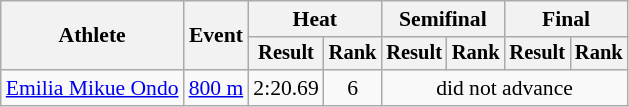<table class=wikitable style="font-size:90%">
<tr>
<th rowspan="2">Athlete</th>
<th rowspan="2">Event</th>
<th colspan="2">Heat</th>
<th colspan="2">Semifinal</th>
<th colspan="2">Final</th>
</tr>
<tr style="font-size:95%">
<th>Result</th>
<th>Rank</th>
<th>Result</th>
<th>Rank</th>
<th>Result</th>
<th>Rank</th>
</tr>
<tr align=center>
<td align=left><a href='#'>Emilia Mikue Ondo</a></td>
<td align=left><a href='#'>800 m</a></td>
<td>2:20.69</td>
<td>6</td>
<td colspan=4>did not advance</td>
</tr>
</table>
